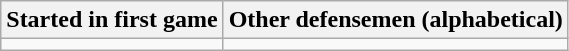<table class="wikitable">
<tr ;>
<th>Started in first game</th>
<th>Other defensemen (alphabetical)</th>
</tr>
<tr>
<td></td>
<td></td>
</tr>
</table>
